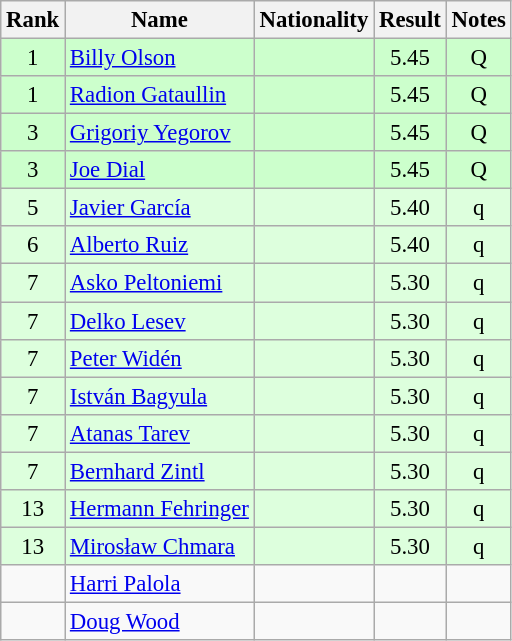<table class="wikitable sortable" style="text-align:center;font-size:95%">
<tr>
<th>Rank</th>
<th>Name</th>
<th>Nationality</th>
<th>Result</th>
<th>Notes</th>
</tr>
<tr bgcolor=ccffcc>
<td>1</td>
<td align="left"><a href='#'>Billy Olson</a></td>
<td align=left></td>
<td>5.45</td>
<td>Q</td>
</tr>
<tr bgcolor=ccffcc>
<td>1</td>
<td align="left"><a href='#'>Radion Gataullin</a></td>
<td align=left></td>
<td>5.45</td>
<td>Q</td>
</tr>
<tr bgcolor=ccffcc>
<td>3</td>
<td align="left"><a href='#'>Grigoriy Yegorov</a></td>
<td align=left></td>
<td>5.45</td>
<td>Q</td>
</tr>
<tr bgcolor=ccffcc>
<td>3</td>
<td align="left"><a href='#'>Joe Dial</a></td>
<td align=left></td>
<td>5.45</td>
<td>Q</td>
</tr>
<tr bgcolor=ddffdd>
<td>5</td>
<td align="left"><a href='#'>Javier García</a></td>
<td align=left></td>
<td>5.40</td>
<td>q</td>
</tr>
<tr bgcolor=ddffdd>
<td>6</td>
<td align="left"><a href='#'>Alberto Ruiz</a></td>
<td align=left></td>
<td>5.40</td>
<td>q</td>
</tr>
<tr bgcolor=ddffdd>
<td>7</td>
<td align="left"><a href='#'>Asko Peltoniemi</a></td>
<td align=left></td>
<td>5.30</td>
<td>q</td>
</tr>
<tr bgcolor=ddffdd>
<td>7</td>
<td align="left"><a href='#'>Delko Lesev</a></td>
<td align=left></td>
<td>5.30</td>
<td>q</td>
</tr>
<tr bgcolor=ddffdd>
<td>7</td>
<td align="left"><a href='#'>Peter Widén</a></td>
<td align=left></td>
<td>5.30</td>
<td>q</td>
</tr>
<tr bgcolor=ddffdd>
<td>7</td>
<td align="left"><a href='#'>István Bagyula</a></td>
<td align=left></td>
<td>5.30</td>
<td>q</td>
</tr>
<tr bgcolor=ddffdd>
<td>7</td>
<td align="left"><a href='#'>Atanas Tarev</a></td>
<td align=left></td>
<td>5.30</td>
<td>q</td>
</tr>
<tr bgcolor=ddffdd>
<td>7</td>
<td align="left"><a href='#'>Bernhard Zintl</a></td>
<td align=left></td>
<td>5.30</td>
<td>q</td>
</tr>
<tr bgcolor=ddffdd>
<td>13</td>
<td align="left"><a href='#'>Hermann Fehringer</a></td>
<td align=left></td>
<td>5.30</td>
<td>q</td>
</tr>
<tr bgcolor=ddffdd>
<td>13</td>
<td align="left"><a href='#'>Mirosław Chmara</a></td>
<td align=left></td>
<td>5.30</td>
<td>q</td>
</tr>
<tr>
<td></td>
<td align="left"><a href='#'>Harri Palola</a></td>
<td align=left></td>
<td></td>
<td></td>
</tr>
<tr>
<td></td>
<td align="left"><a href='#'>Doug Wood</a></td>
<td align=left></td>
<td></td>
<td></td>
</tr>
</table>
